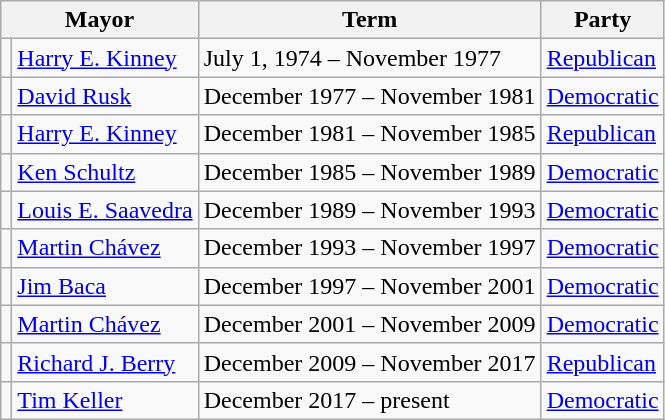<table class="wikitable">
<tr>
<th colspan=2>Mayor</th>
<th>Term</th>
<th>Party</th>
</tr>
<tr>
<td></td>
<td><a href='#'>Harry E. Kinney</a></td>
<td>July 1, 1974 – November 1977</td>
<td><a href='#'>Republican</a></td>
</tr>
<tr>
<td></td>
<td><a href='#'>David Rusk</a></td>
<td>December 1977 – November 1981</td>
<td><a href='#'>Democratic</a></td>
</tr>
<tr>
<td></td>
<td><a href='#'>Harry E. Kinney</a></td>
<td>December 1981 – November 1985</td>
<td><a href='#'>Republican</a></td>
</tr>
<tr>
<td></td>
<td><a href='#'>Ken Schultz</a></td>
<td>December 1985 – November 1989</td>
<td><a href='#'>Democratic</a></td>
</tr>
<tr>
<td></td>
<td><a href='#'>Louis E. Saavedra</a></td>
<td>December 1989 – November 1993</td>
<td><a href='#'>Democratic</a></td>
</tr>
<tr>
<td></td>
<td><a href='#'>Martin Chávez</a></td>
<td>December 1993 – November 1997</td>
<td><a href='#'>Democratic</a></td>
</tr>
<tr>
<td></td>
<td><a href='#'>Jim Baca</a></td>
<td>December 1997 – November 2001</td>
<td><a href='#'>Democratic</a></td>
</tr>
<tr>
<td></td>
<td><a href='#'>Martin Chávez</a></td>
<td>December 2001 – November 2009</td>
<td><a href='#'>Democratic</a></td>
</tr>
<tr>
<td></td>
<td><a href='#'>Richard J. Berry</a></td>
<td>December 2009 – November 2017</td>
<td><a href='#'>Republican</a></td>
</tr>
<tr>
<td></td>
<td><a href='#'>Tim Keller</a></td>
<td>December 2017 – present</td>
<td><a href='#'>Democratic</a></td>
</tr>
</table>
